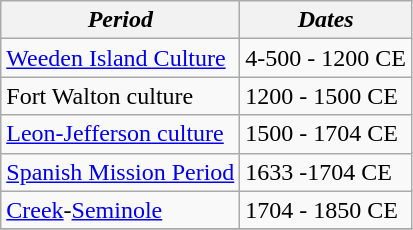<table class="wikitable">
<tr>
<th><em>Period</em></th>
<th><em>Dates</em></th>
</tr>
<tr>
<td rowspan="1"><a href='#'>Weeden Island Culture</a></td>
<td>4-500 - 1200 CE</td>
</tr>
<tr>
<td rowspan="1">Fort Walton culture</td>
<td>1200 - 1500 CE</td>
</tr>
<tr>
<td rowspan="1"><a href='#'>Leon-Jefferson culture</a></td>
<td>1500 - 1704 CE</td>
</tr>
<tr>
<td rowspan="1"><a href='#'>Spanish Mission Period</a></td>
<td>1633 -1704 CE</td>
</tr>
<tr>
<td rowspan="1"><a href='#'>Creek</a>-<a href='#'>Seminole</a></td>
<td>1704 - 1850 CE</td>
</tr>
<tr>
</tr>
</table>
